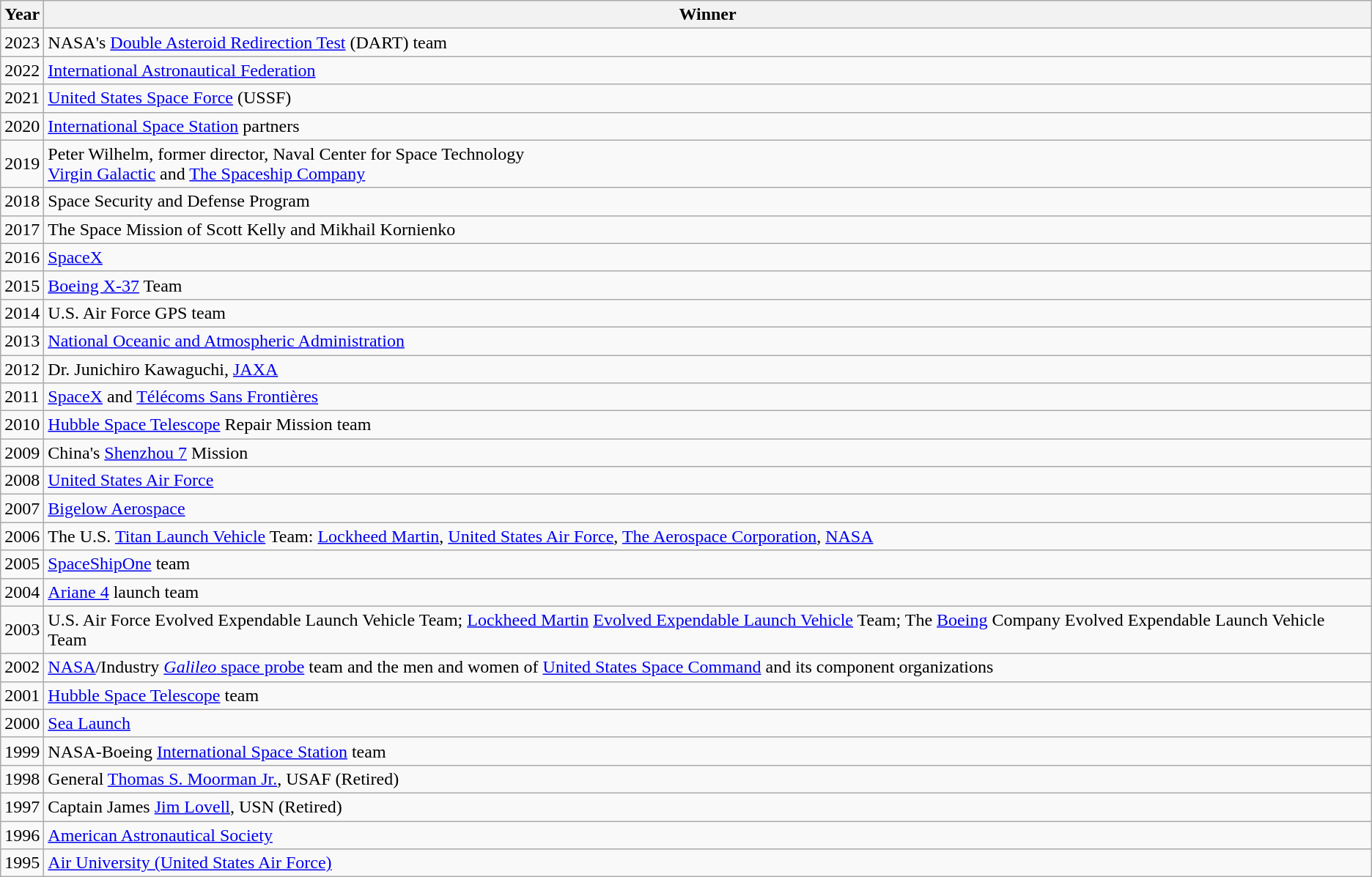<table class="wikitable">
<tr>
<th>Year</th>
<th>Winner</th>
</tr>
<tr>
<td>2023</td>
<td>NASA's <a href='#'>Double Asteroid Redirection Test</a> (DART) team</td>
</tr>
<tr>
<td>2022</td>
<td><a href='#'>International Astronautical Federation</a></td>
</tr>
<tr>
<td>2021</td>
<td><a href='#'>United States Space Force</a> (USSF)</td>
</tr>
<tr>
<td>2020</td>
<td><a href='#'>International Space Station</a> partners</td>
</tr>
<tr>
<td>2019</td>
<td>Peter Wilhelm, former director, Naval Center for Space Technology<br><a href='#'>Virgin Galactic</a> and <a href='#'>The Spaceship Company</a></td>
</tr>
<tr>
<td>2018</td>
<td>Space Security and Defense Program</td>
</tr>
<tr>
<td>2017</td>
<td>The Space Mission of Scott Kelly and Mikhail Kornienko</td>
</tr>
<tr>
<td>2016</td>
<td><a href='#'>SpaceX</a></td>
</tr>
<tr>
<td>2015</td>
<td><a href='#'>Boeing X-37</a> Team</td>
</tr>
<tr>
<td>2014</td>
<td>U.S. Air Force GPS team</td>
</tr>
<tr>
<td>2013</td>
<td><a href='#'>National Oceanic and Atmospheric Administration</a></td>
</tr>
<tr>
<td>2012</td>
<td>Dr. Junichiro Kawaguchi, <a href='#'>JAXA</a></td>
</tr>
<tr>
<td>2011</td>
<td><a href='#'>SpaceX</a> and <a href='#'>Télécoms Sans Frontières</a></td>
</tr>
<tr>
<td>2010</td>
<td><a href='#'>Hubble Space Telescope</a> Repair Mission team</td>
</tr>
<tr>
<td>2009</td>
<td>China's <a href='#'>Shenzhou 7</a> Mission</td>
</tr>
<tr>
<td>2008</td>
<td><a href='#'>United States Air Force</a></td>
</tr>
<tr>
<td>2007</td>
<td><a href='#'>Bigelow Aerospace</a></td>
</tr>
<tr>
<td>2006</td>
<td>The U.S. <a href='#'>Titan Launch Vehicle</a> Team: <a href='#'>Lockheed Martin</a>, <a href='#'>United States Air Force</a>,  <a href='#'>The Aerospace Corporation</a>, <a href='#'>NASA</a></td>
</tr>
<tr>
<td>2005</td>
<td><a href='#'>SpaceShipOne</a> team</td>
</tr>
<tr>
<td>2004</td>
<td><a href='#'>Ariane 4</a> launch team</td>
</tr>
<tr>
<td>2003</td>
<td>U.S. Air Force Evolved Expendable Launch Vehicle Team; <a href='#'>Lockheed Martin</a> <a href='#'>Evolved Expendable Launch Vehicle</a> Team; The <a href='#'>Boeing</a> Company Evolved Expendable Launch Vehicle Team</td>
</tr>
<tr>
<td>2002</td>
<td><a href='#'>NASA</a>/Industry <a href='#'><em>Galileo</em> space probe</a> team and the men and women of <a href='#'>United States Space Command</a> and its component organizations</td>
</tr>
<tr>
<td>2001</td>
<td><a href='#'>Hubble Space Telescope</a> team</td>
</tr>
<tr>
<td>2000</td>
<td><a href='#'>Sea Launch</a></td>
</tr>
<tr>
<td>1999</td>
<td>NASA-Boeing <a href='#'>International Space Station</a> team</td>
</tr>
<tr>
<td>1998</td>
<td>General <a href='#'>Thomas S. Moorman Jr.</a>, USAF (Retired)</td>
</tr>
<tr>
<td>1997</td>
<td>Captain James <a href='#'>Jim Lovell</a>, USN (Retired)</td>
</tr>
<tr>
<td>1996</td>
<td><a href='#'>American Astronautical Society</a></td>
</tr>
<tr>
<td>1995</td>
<td><a href='#'>Air University (United States Air Force)</a></td>
</tr>
</table>
